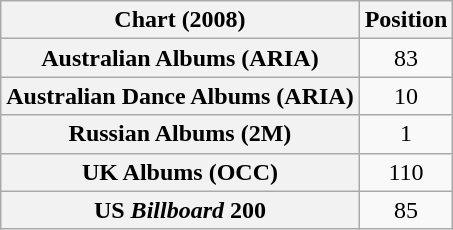<table class="wikitable sortable plainrowheaders" style="text-align:center">
<tr>
<th scope="col">Chart (2008)</th>
<th scope="col">Position</th>
</tr>
<tr>
<th scope="row">Australian Albums (ARIA)</th>
<td>83</td>
</tr>
<tr>
<th scope="row">Australian Dance Albums (ARIA)</th>
<td>10</td>
</tr>
<tr>
<th scope="row">Russian Albums (2M)</th>
<td>1</td>
</tr>
<tr>
<th scope="row">UK Albums (OCC)</th>
<td>110</td>
</tr>
<tr>
<th scope="row">US <em>Billboard</em> 200</th>
<td>85</td>
</tr>
</table>
